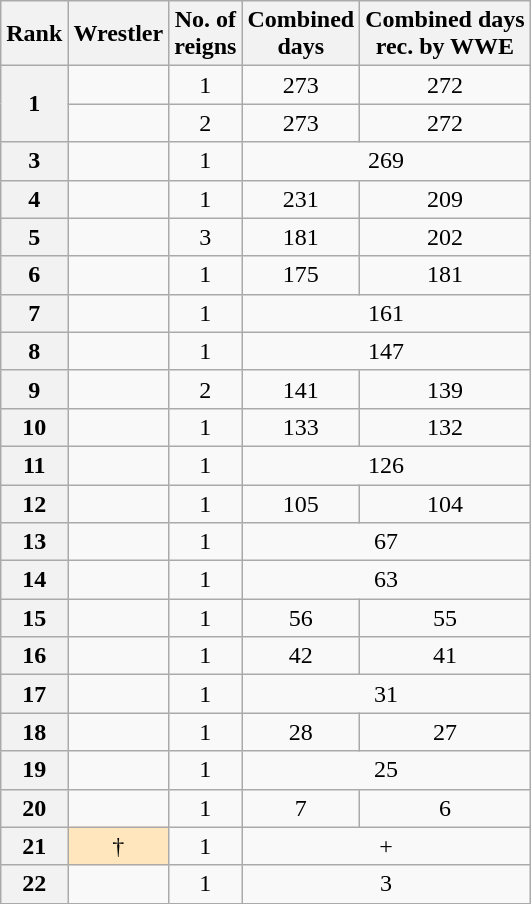<table class="wikitable sortable" style="text-align: center">
<tr>
<th>Rank</th>
<th>Wrestler</th>
<th>No. of<br>reigns</th>
<th>Combined<br>days</th>
<th>Combined days<br>rec. by WWE</th>
</tr>
<tr>
<th rowspan=2>1</th>
<td></td>
<td>1</td>
<td>273</td>
<td>272</td>
</tr>
<tr>
<td></td>
<td>2</td>
<td>273</td>
<td>272</td>
</tr>
<tr>
<th>3</th>
<td></td>
<td>1</td>
<td colspan=2>269</td>
</tr>
<tr>
<th>4</th>
<td></td>
<td>1</td>
<td>231</td>
<td>209</td>
</tr>
<tr>
<th>5</th>
<td></td>
<td>3</td>
<td>181</td>
<td>202</td>
</tr>
<tr>
<th>6</th>
<td></td>
<td>1</td>
<td>175</td>
<td>181</td>
</tr>
<tr>
<th>7</th>
<td></td>
<td>1</td>
<td colspan=2>161</td>
</tr>
<tr>
<th>8</th>
<td></td>
<td>1</td>
<td colspan="2">147</td>
</tr>
<tr>
<th>9</th>
<td></td>
<td>2</td>
<td>141</td>
<td>139</td>
</tr>
<tr>
<th>10</th>
<td></td>
<td>1</td>
<td>133</td>
<td>132</td>
</tr>
<tr>
<th>11</th>
<td></td>
<td>1</td>
<td colspan=2>126</td>
</tr>
<tr>
<th>12</th>
<td></td>
<td>1</td>
<td>105</td>
<td>104</td>
</tr>
<tr>
<th>13</th>
<td></td>
<td>1</td>
<td colspan=2>67</td>
</tr>
<tr>
<th>14</th>
<td></td>
<td>1</td>
<td colspan=2>63</td>
</tr>
<tr>
<th>15</th>
<td></td>
<td>1</td>
<td>56</td>
<td>55</td>
</tr>
<tr>
<th>16</th>
<td></td>
<td>1</td>
<td>42</td>
<td>41</td>
</tr>
<tr>
<th>17</th>
<td></td>
<td>1</td>
<td colspan=2>31</td>
</tr>
<tr>
<th>18</th>
<td></td>
<td>1</td>
<td>28</td>
<td>27</td>
</tr>
<tr>
<th>19</th>
<td></td>
<td>1</td>
<td colspan=2>25</td>
</tr>
<tr>
<th>20</th>
<td></td>
<td>1</td>
<td>7</td>
<td>6</td>
</tr>
<tr>
<th>21</th>
<td style="background: #ffe6bd"> †</td>
<td>1</td>
<td colspan=2>+</td>
</tr>
<tr>
<th>22</th>
<td></td>
<td>1</td>
<td colspan="2">3</td>
</tr>
</table>
